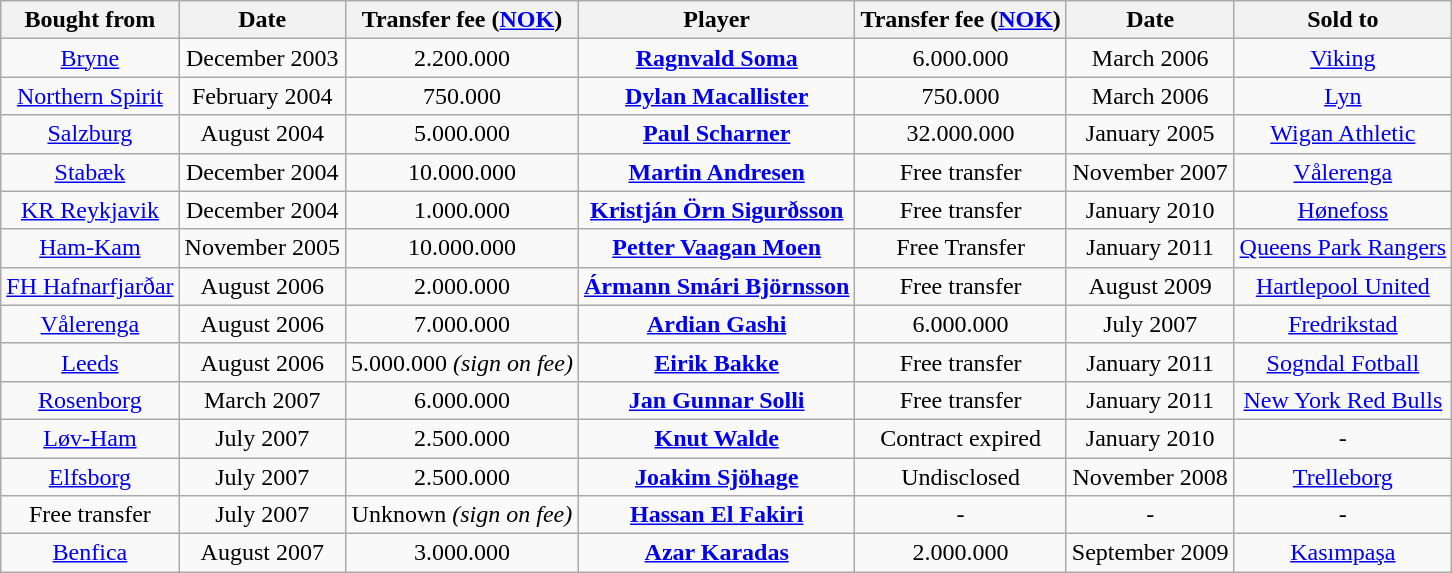<table class="wikitable">
<tr>
<th>Bought from</th>
<th>Date</th>
<th align=Center>Transfer fee (<a href='#'>NOK</a>)</th>
<th align=right><strong>Player</strong></th>
<th align=Center>Transfer fee (<a href='#'>NOK</a>)</th>
<th align=Center>Date</th>
<th align=Center>Sold to</th>
</tr>
<tr>
<td align=center><a href='#'>Bryne</a></td>
<td align=center>December 2003</td>
<td align=center>2.200.000</td>
<td align=center><strong><a href='#'>Ragnvald Soma</a></strong></td>
<td align=center>6.000.000</td>
<td align=center>March 2006</td>
<td align=center><a href='#'>Viking</a></td>
</tr>
<tr>
<td align=center><a href='#'>Northern Spirit</a></td>
<td align=center>February 2004</td>
<td align=center>750.000</td>
<td align=center><strong><a href='#'>Dylan Macallister</a></strong></td>
<td align=center>750.000</td>
<td align=center>March 2006</td>
<td align=center><a href='#'>Lyn</a></td>
</tr>
<tr>
<td align=center><a href='#'>Salzburg</a></td>
<td align=center>August 2004</td>
<td align=center>5.000.000</td>
<td align=center><strong><a href='#'>Paul Scharner</a></strong></td>
<td align=center>32.000.000</td>
<td align=center>January 2005</td>
<td align=center><a href='#'>Wigan Athletic</a></td>
</tr>
<tr>
<td align=center><a href='#'>Stabæk</a></td>
<td align=center>December 2004</td>
<td align=center>10.000.000</td>
<td align=center><strong><a href='#'>Martin Andresen</a></strong></td>
<td align=center>Free transfer</td>
<td align=center>November 2007</td>
<td align=center><a href='#'>Vålerenga</a></td>
</tr>
<tr>
<td align=center><a href='#'>KR Reykjavik</a></td>
<td align=center>December 2004</td>
<td align=center>1.000.000</td>
<td align=center><strong><a href='#'>Kristján Örn Sigurðsson</a></strong></td>
<td align=center>Free transfer</td>
<td align=center>January 2010</td>
<td align=center><a href='#'>Hønefoss</a></td>
</tr>
<tr>
<td align=center><a href='#'>Ham-Kam</a></td>
<td align=center>November 2005</td>
<td align=center>10.000.000</td>
<td align=center><strong><a href='#'>Petter Vaagan Moen</a></strong></td>
<td align=center>Free Transfer</td>
<td align=center>January 2011</td>
<td align=center><a href='#'>Queens Park Rangers</a></td>
</tr>
<tr>
<td align=center><a href='#'>FH Hafnarfjarðar</a></td>
<td align=center>August 2006</td>
<td align=center>2.000.000</td>
<td align=center><strong><a href='#'>Ármann Smári Björnsson</a></strong></td>
<td align=center>Free transfer</td>
<td align=center>August 2009</td>
<td align=center><a href='#'>Hartlepool United</a></td>
</tr>
<tr>
<td align=center><a href='#'>Vålerenga</a></td>
<td align=center>August 2006</td>
<td align=center>7.000.000</td>
<td align=center><strong><a href='#'>Ardian Gashi</a></strong></td>
<td align=center>6.000.000</td>
<td align=center>July 2007</td>
<td align=center><a href='#'>Fredrikstad</a></td>
</tr>
<tr>
<td align=center><a href='#'>Leeds</a></td>
<td align=center>August 2006</td>
<td align=center>5.000.000 <em>(sign on fee)</em></td>
<td align=center><strong><a href='#'>Eirik Bakke</a></strong></td>
<td align=center>Free transfer</td>
<td align=center>January 2011</td>
<td align=center><a href='#'>Sogndal Fotball</a></td>
</tr>
<tr>
<td align=center><a href='#'>Rosenborg</a></td>
<td align=center>March 2007</td>
<td align=center>6.000.000</td>
<td align=center><strong><a href='#'>Jan Gunnar Solli</a></strong></td>
<td align=center>Free transfer</td>
<td align=center>January 2011</td>
<td align=center><a href='#'>New York Red Bulls</a></td>
</tr>
<tr>
<td align=center><a href='#'>Løv-Ham</a></td>
<td align=center>July 2007</td>
<td align=center>2.500.000</td>
<td align=center><strong><a href='#'>Knut Walde</a></strong></td>
<td align=center>Contract expired</td>
<td align=center>January 2010</td>
<td align=center>-</td>
</tr>
<tr>
<td align=center><a href='#'>Elfsborg</a></td>
<td align=center>July 2007</td>
<td align=center>2.500.000</td>
<td align=center><strong><a href='#'>Joakim Sjöhage</a></strong></td>
<td align=center>Undisclosed</td>
<td align=center>November 2008</td>
<td align=center><a href='#'>Trelleborg</a></td>
</tr>
<tr>
<td align=center>Free transfer</td>
<td align=center>July 2007</td>
<td align=center>Unknown <em>(sign on fee)</em></td>
<td align=center><strong><a href='#'>Hassan El Fakiri</a></strong></td>
<td align=center>-</td>
<td align=center>-</td>
<td align=center>-</td>
</tr>
<tr>
<td align=center><a href='#'>Benfica</a></td>
<td align=center>August 2007</td>
<td align=center>3.000.000</td>
<td align=center><strong><a href='#'>Azar Karadas</a></strong></td>
<td align=center>2.000.000</td>
<td align=center>September 2009</td>
<td align=center><a href='#'>Kasımpaşa</a></td>
</tr>
</table>
